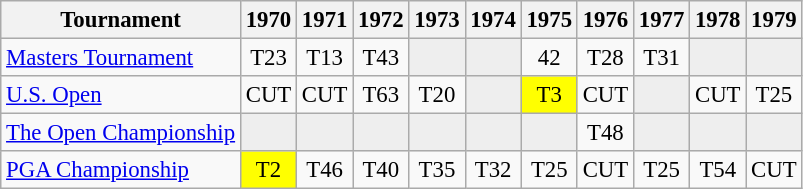<table class="wikitable" style="font-size:95%;text-align:center;">
<tr>
<th>Tournament</th>
<th>1970</th>
<th>1971</th>
<th>1972</th>
<th>1973</th>
<th>1974</th>
<th>1975</th>
<th>1976</th>
<th>1977</th>
<th>1978</th>
<th>1979</th>
</tr>
<tr>
<td align=left><a href='#'>Masters Tournament</a></td>
<td>T23</td>
<td>T13</td>
<td>T43</td>
<td style="background:#eeeeee;"></td>
<td style="background:#eeeeee;"></td>
<td>42</td>
<td>T28</td>
<td>T31</td>
<td style="background:#eeeeee;"></td>
<td style="background:#eeeeee;"></td>
</tr>
<tr>
<td align=left><a href='#'>U.S. Open</a></td>
<td>CUT</td>
<td>CUT</td>
<td>T63</td>
<td>T20</td>
<td style="background:#eeeeee;"></td>
<td style="background:yellow;">T3</td>
<td>CUT</td>
<td style="background:#eeeeee;"></td>
<td>CUT</td>
<td>T25</td>
</tr>
<tr>
<td align=left><a href='#'>The Open Championship</a></td>
<td style="background:#eeeeee;"></td>
<td style="background:#eeeeee;"></td>
<td style="background:#eeeeee;"></td>
<td style="background:#eeeeee;"></td>
<td style="background:#eeeeee;"></td>
<td style="background:#eeeeee;"></td>
<td>T48</td>
<td style="background:#eeeeee;"></td>
<td style="background:#eeeeee;"></td>
<td style="background:#eeeeee;"></td>
</tr>
<tr>
<td align=left><a href='#'>PGA Championship</a></td>
<td style="background:yellow;">T2</td>
<td>T46</td>
<td>T40</td>
<td>T35</td>
<td>T32</td>
<td>T25</td>
<td>CUT</td>
<td>T25</td>
<td>T54</td>
<td>CUT</td>
</tr>
</table>
